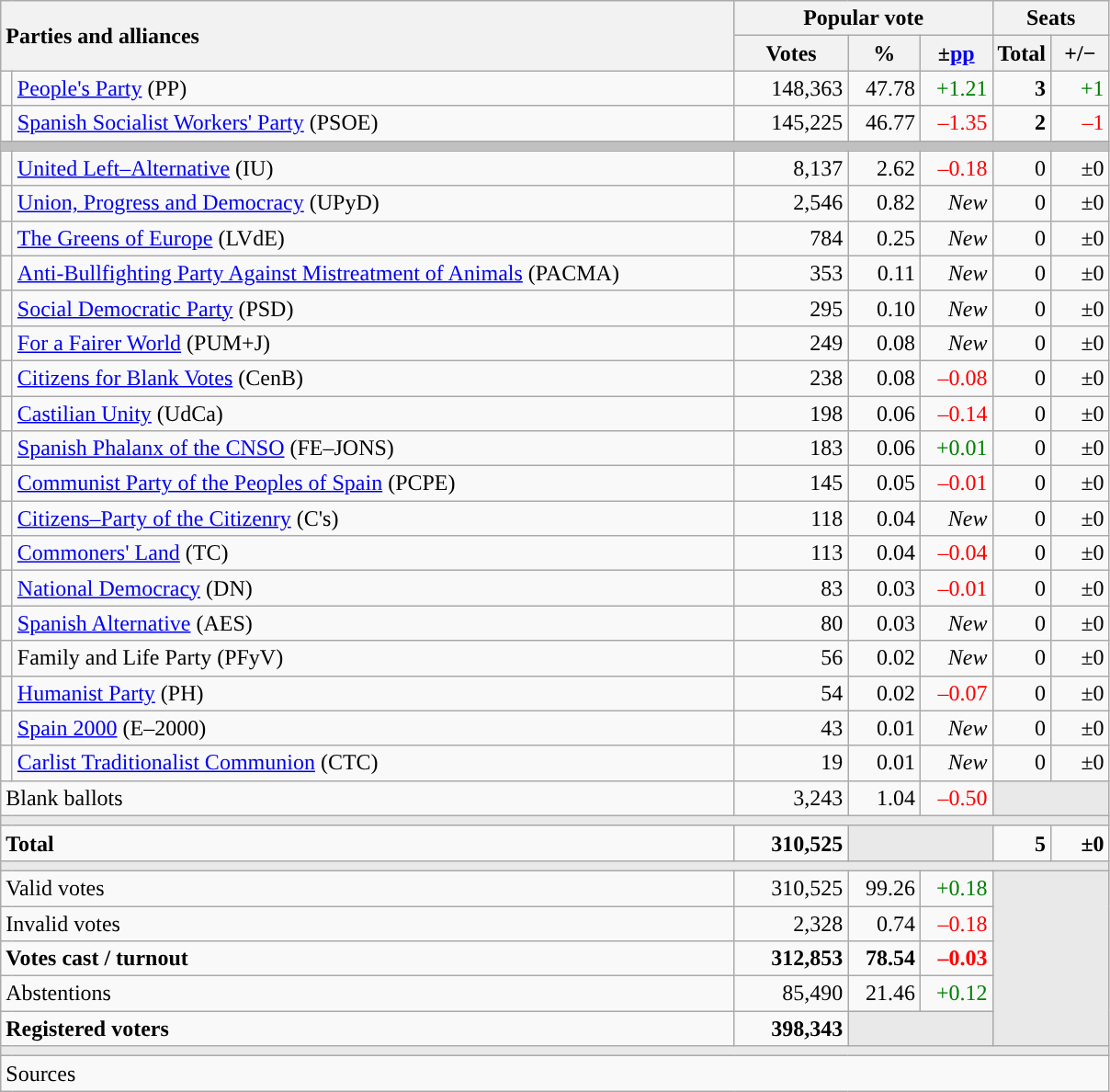<table class="wikitable" style="text-align:right;">
<tr>
<th style="text-align:left;" rowspan="2" colspan="2" width="525">Parties and alliances</th>
<th colspan="3">Popular vote</th>
<th colspan="2">Seats</th>
</tr>
<tr>
<th width="75">Votes</th>
<th width="45">%</th>
<th width="45">±<a href='#'>pp</a></th>
<th width="35">Total</th>
<th width="35">+/−</th>
</tr>
<tr>
<td width="1" style="color:inherit;background:"></td>
<td align="left"><a href='#'>People's Party</a> (PP)</td>
<td>148,363</td>
<td>47.78</td>
<td style="color:green;">+1.21</td>
<td><strong>3</strong></td>
<td style="color:green;">+1</td>
</tr>
<tr>
<td style="color:inherit;background:"></td>
<td align="left"><a href='#'>Spanish Socialist Workers' Party</a> (PSOE)</td>
<td>145,225</td>
<td>46.77</td>
<td style="color:red;">–1.35</td>
<td><strong>2</strong></td>
<td style="color:red;">–1</td>
</tr>
<tr>
<td colspan="7" bgcolor="#C0C0C0"></td>
</tr>
<tr>
<td style="color:inherit;background:"></td>
<td align="left"><a href='#'>United Left–Alternative</a> (IU)</td>
<td>8,137</td>
<td>2.62</td>
<td style="color:red;">–0.18</td>
<td>0</td>
<td>±0</td>
</tr>
<tr>
<td style="color:inherit;background:"></td>
<td align="left"><a href='#'>Union, Progress and Democracy</a> (UPyD)</td>
<td>2,546</td>
<td>0.82</td>
<td><em>New</em></td>
<td>0</td>
<td>±0</td>
</tr>
<tr>
<td style="color:inherit;background:"></td>
<td align="left"><a href='#'>The Greens of Europe</a> (LVdE)</td>
<td>784</td>
<td>0.25</td>
<td><em>New</em></td>
<td>0</td>
<td>±0</td>
</tr>
<tr>
<td style="color:inherit;background:"></td>
<td align="left"><a href='#'>Anti-Bullfighting Party Against Mistreatment of Animals</a> (PACMA)</td>
<td>353</td>
<td>0.11</td>
<td><em>New</em></td>
<td>0</td>
<td>±0</td>
</tr>
<tr>
<td style="color:inherit;background:"></td>
<td align="left"><a href='#'>Social Democratic Party</a> (PSD)</td>
<td>295</td>
<td>0.10</td>
<td><em>New</em></td>
<td>0</td>
<td>±0</td>
</tr>
<tr>
<td style="color:inherit;background:"></td>
<td align="left"><a href='#'>For a Fairer World</a> (PUM+J)</td>
<td>249</td>
<td>0.08</td>
<td><em>New</em></td>
<td>0</td>
<td>±0</td>
</tr>
<tr>
<td style="color:inherit;background:"></td>
<td align="left"><a href='#'>Citizens for Blank Votes</a> (CenB)</td>
<td>238</td>
<td>0.08</td>
<td style="color:red;">–0.08</td>
<td>0</td>
<td>±0</td>
</tr>
<tr>
<td style="color:inherit;background:"></td>
<td align="left"><a href='#'>Castilian Unity</a> (UdCa)</td>
<td>198</td>
<td>0.06</td>
<td style="color:red;">–0.14</td>
<td>0</td>
<td>±0</td>
</tr>
<tr>
<td style="color:inherit;background:"></td>
<td align="left"><a href='#'>Spanish Phalanx of the CNSO</a> (FE–JONS)</td>
<td>183</td>
<td>0.06</td>
<td style="color:green;">+0.01</td>
<td>0</td>
<td>±0</td>
</tr>
<tr>
<td style="color:inherit;background:"></td>
<td align="left"><a href='#'>Communist Party of the Peoples of Spain</a> (PCPE)</td>
<td>145</td>
<td>0.05</td>
<td style="color:red;">–0.01</td>
<td>0</td>
<td>±0</td>
</tr>
<tr>
<td style="color:inherit;background:"></td>
<td align="left"><a href='#'>Citizens–Party of the Citizenry</a> (C's)</td>
<td>118</td>
<td>0.04</td>
<td><em>New</em></td>
<td>0</td>
<td>±0</td>
</tr>
<tr>
<td style="color:inherit;background:"></td>
<td align="left"><a href='#'>Commoners' Land</a> (TC)</td>
<td>113</td>
<td>0.04</td>
<td style="color:red;">–0.04</td>
<td>0</td>
<td>±0</td>
</tr>
<tr>
<td style="color:inherit;background:"></td>
<td align="left"><a href='#'>National Democracy</a> (DN)</td>
<td>83</td>
<td>0.03</td>
<td style="color:red;">–0.01</td>
<td>0</td>
<td>±0</td>
</tr>
<tr>
<td style="color:inherit;background:"></td>
<td align="left"><a href='#'>Spanish Alternative</a> (AES)</td>
<td>80</td>
<td>0.03</td>
<td><em>New</em></td>
<td>0</td>
<td>±0</td>
</tr>
<tr>
<td style="color:inherit;background:"></td>
<td align="left">Family and Life Party (PFyV)</td>
<td>56</td>
<td>0.02</td>
<td><em>New</em></td>
<td>0</td>
<td>±0</td>
</tr>
<tr>
<td style="color:inherit;background:"></td>
<td align="left"><a href='#'>Humanist Party</a> (PH)</td>
<td>54</td>
<td>0.02</td>
<td style="color:red;">–0.07</td>
<td>0</td>
<td>±0</td>
</tr>
<tr>
<td style="color:inherit;background:"></td>
<td align="left"><a href='#'>Spain 2000</a> (E–2000)</td>
<td>43</td>
<td>0.01</td>
<td><em>New</em></td>
<td>0</td>
<td>±0</td>
</tr>
<tr>
<td style="color:inherit;background:"></td>
<td align="left"><a href='#'>Carlist Traditionalist Communion</a> (CTC)</td>
<td>19</td>
<td>0.01</td>
<td><em>New</em></td>
<td>0</td>
<td>±0</td>
</tr>
<tr>
<td align="left" colspan="2">Blank ballots</td>
<td>3,243</td>
<td>1.04</td>
<td style="color:red;">–0.50</td>
<td bgcolor="#E9E9E9" colspan="2"></td>
</tr>
<tr>
<td colspan="7" bgcolor="#E9E9E9"></td>
</tr>
<tr style="font-weight:bold;">
<td align="left" colspan="2">Total</td>
<td>310,525</td>
<td bgcolor="#E9E9E9" colspan="2"></td>
<td>5</td>
<td>±0</td>
</tr>
<tr>
<td colspan="7" bgcolor="#E9E9E9"></td>
</tr>
<tr>
<td align="left" colspan="2">Valid votes</td>
<td>310,525</td>
<td>99.26</td>
<td style="color:green;">+0.18</td>
<td bgcolor="#E9E9E9" colspan="2" rowspan="5"></td>
</tr>
<tr>
<td align="left" colspan="2">Invalid votes</td>
<td>2,328</td>
<td>0.74</td>
<td style="color:red;">–0.18</td>
</tr>
<tr style="font-weight:bold;">
<td align="left" colspan="2">Votes cast / turnout</td>
<td>312,853</td>
<td>78.54</td>
<td style="color:red;">–0.03</td>
</tr>
<tr>
<td align="left" colspan="2">Abstentions</td>
<td>85,490</td>
<td>21.46</td>
<td style="color:green;">+0.12</td>
</tr>
<tr style="font-weight:bold;">
<td align="left" colspan="2">Registered voters</td>
<td>398,343</td>
<td bgcolor="#E9E9E9" colspan="2"></td>
</tr>
<tr>
<td colspan="7" bgcolor="#E9E9E9"></td>
</tr>
<tr>
<td align="left" colspan="7">Sources</td>
</tr>
</table>
